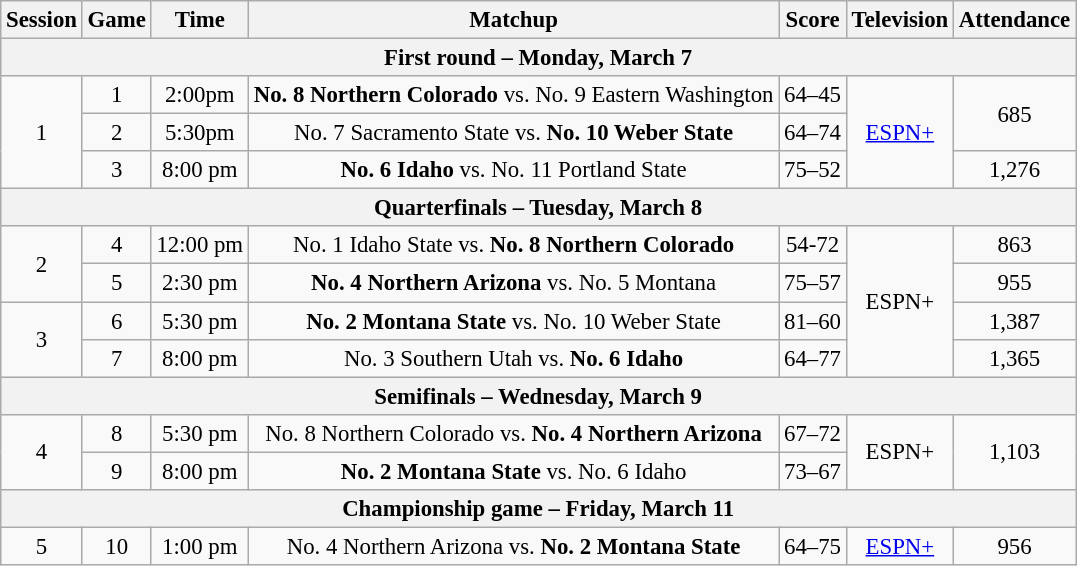<table class="wikitable" style="font-size: 95%; text-align:center">
<tr>
<th>Session</th>
<th>Game</th>
<th>Time</th>
<th>Matchup</th>
<th>Score</th>
<th>Television</th>
<th>Attendance</th>
</tr>
<tr>
<th colspan="7">First round – Monday, March 7</th>
</tr>
<tr>
<td rowspan="3">1</td>
<td>1</td>
<td>2:00pm</td>
<td><strong>No. 8 Northern Colorado</strong> vs. No. 9 Eastern Washington</td>
<td>64–45</td>
<td rowspan="3"><a href='#'>ESPN+</a></td>
<td rowspan="2">685</td>
</tr>
<tr>
<td>2</td>
<td>5:30pm</td>
<td>No. 7 Sacramento State vs. <strong>No. 10 Weber State</strong></td>
<td>64–74</td>
</tr>
<tr>
<td>3</td>
<td>8:00 pm</td>
<td><strong>No. 6 Idaho</strong> vs. No. 11 Portland State</td>
<td>75–52</td>
<td rowspan="1">1,276</td>
</tr>
<tr>
<th colspan="7">Quarterfinals – Tuesday, March 8</th>
</tr>
<tr>
<td rowspan="2">2</td>
<td>4</td>
<td>12:00 pm</td>
<td>No. 1 Idaho State vs. <strong>No. 8 Northern Colorado</strong></td>
<td>54-72</td>
<td rowspan="4">ESPN+</td>
<td rowspan="1">863</td>
</tr>
<tr>
<td>5</td>
<td>2:30 pm</td>
<td><strong>No. 4 Northern Arizona</strong> vs. No. 5 Montana</td>
<td>75–57</td>
<td>955</td>
</tr>
<tr>
<td rowspan="2">3</td>
<td>6</td>
<td>5:30 pm</td>
<td><strong>No. 2 Montana State</strong> vs. No. 10 Weber State</td>
<td>81–60</td>
<td rowspan="1">1,387</td>
</tr>
<tr>
<td>7</td>
<td>8:00 pm</td>
<td>No. 3 Southern Utah vs. <strong>No. 6 Idaho</strong></td>
<td>64–77</td>
<td>1,365</td>
</tr>
<tr>
<th colspan="7">Semifinals – Wednesday, March 9</th>
</tr>
<tr>
<td rowspan="2">4</td>
<td>8</td>
<td>5:30 pm</td>
<td>No. 8 Northern Colorado vs. <strong>No. 4 Northern Arizona</strong></td>
<td>67–72</td>
<td rowspan="2">ESPN+</td>
<td rowspan="2">1,103</td>
</tr>
<tr>
<td>9</td>
<td>8:00 pm</td>
<td><strong>No. 2 Montana State</strong> vs. No. 6 Idaho</td>
<td>73–67</td>
</tr>
<tr>
<th colspan="7">Championship game – Friday, March 11</th>
</tr>
<tr>
<td>5</td>
<td>10</td>
<td>1:00 pm</td>
<td>No. 4 Northern Arizona vs. <strong>No. 2 Montana State</strong></td>
<td>64–75</td>
<td><a href='#'>ESPN+</a></td>
<td>956</td>
</tr>
</table>
